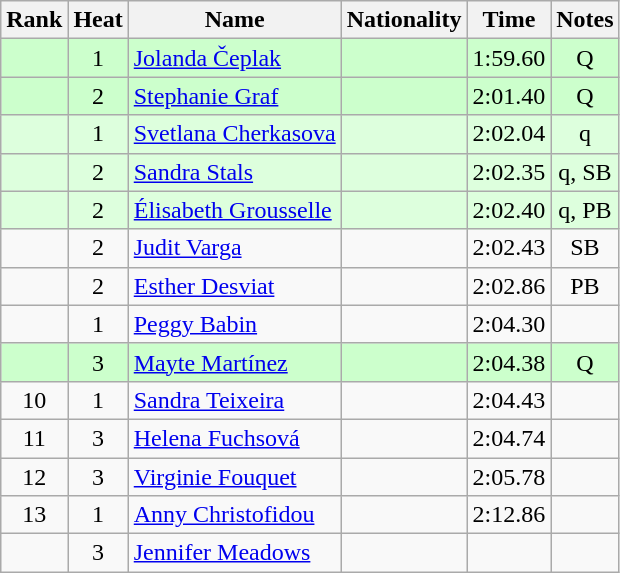<table class="wikitable sortable" style="text-align:center">
<tr>
<th>Rank</th>
<th>Heat</th>
<th>Name</th>
<th>Nationality</th>
<th>Time</th>
<th>Notes</th>
</tr>
<tr bgcolor=ccffcc>
<td></td>
<td>1</td>
<td align="left"><a href='#'>Jolanda Čeplak</a></td>
<td align=left></td>
<td>1:59.60</td>
<td>Q</td>
</tr>
<tr bgcolor=ccffcc>
<td></td>
<td>2</td>
<td align="left"><a href='#'>Stephanie Graf</a></td>
<td align=left></td>
<td>2:01.40</td>
<td>Q</td>
</tr>
<tr bgcolor=ddffdd>
<td></td>
<td>1</td>
<td align="left"><a href='#'>Svetlana Cherkasova</a></td>
<td align=left></td>
<td>2:02.04</td>
<td>q</td>
</tr>
<tr bgcolor=ddffdd>
<td></td>
<td>2</td>
<td align="left"><a href='#'>Sandra Stals</a></td>
<td align=left></td>
<td>2:02.35</td>
<td>q, SB</td>
</tr>
<tr bgcolor=ddffdd>
<td></td>
<td>2</td>
<td align="left"><a href='#'>Élisabeth Grousselle</a></td>
<td align=left></td>
<td>2:02.40</td>
<td>q, PB</td>
</tr>
<tr>
<td></td>
<td>2</td>
<td align="left"><a href='#'>Judit Varga</a></td>
<td align=left></td>
<td>2:02.43</td>
<td>SB</td>
</tr>
<tr>
<td></td>
<td>2</td>
<td align="left"><a href='#'>Esther Desviat</a></td>
<td align=left></td>
<td>2:02.86</td>
<td>PB</td>
</tr>
<tr>
<td></td>
<td>1</td>
<td align="left"><a href='#'>Peggy Babin</a></td>
<td align=left></td>
<td>2:04.30</td>
<td></td>
</tr>
<tr bgcolor=ccffcc>
<td></td>
<td>3</td>
<td align="left"><a href='#'>Mayte Martínez</a></td>
<td align=left></td>
<td>2:04.38</td>
<td>Q</td>
</tr>
<tr>
<td>10</td>
<td>1</td>
<td align="left"><a href='#'>Sandra Teixeira</a></td>
<td align=left></td>
<td>2:04.43</td>
<td></td>
</tr>
<tr>
<td>11</td>
<td>3</td>
<td align="left"><a href='#'>Helena Fuchsová</a></td>
<td align=left></td>
<td>2:04.74</td>
<td></td>
</tr>
<tr>
<td>12</td>
<td>3</td>
<td align="left"><a href='#'>Virginie Fouquet</a></td>
<td align=left></td>
<td>2:05.78</td>
<td></td>
</tr>
<tr>
<td>13</td>
<td>1</td>
<td align="left"><a href='#'>Anny Christofidou</a></td>
<td align=left></td>
<td>2:12.86</td>
<td></td>
</tr>
<tr>
<td></td>
<td>3</td>
<td align="left"><a href='#'>Jennifer Meadows</a></td>
<td align=left></td>
<td></td>
<td></td>
</tr>
</table>
